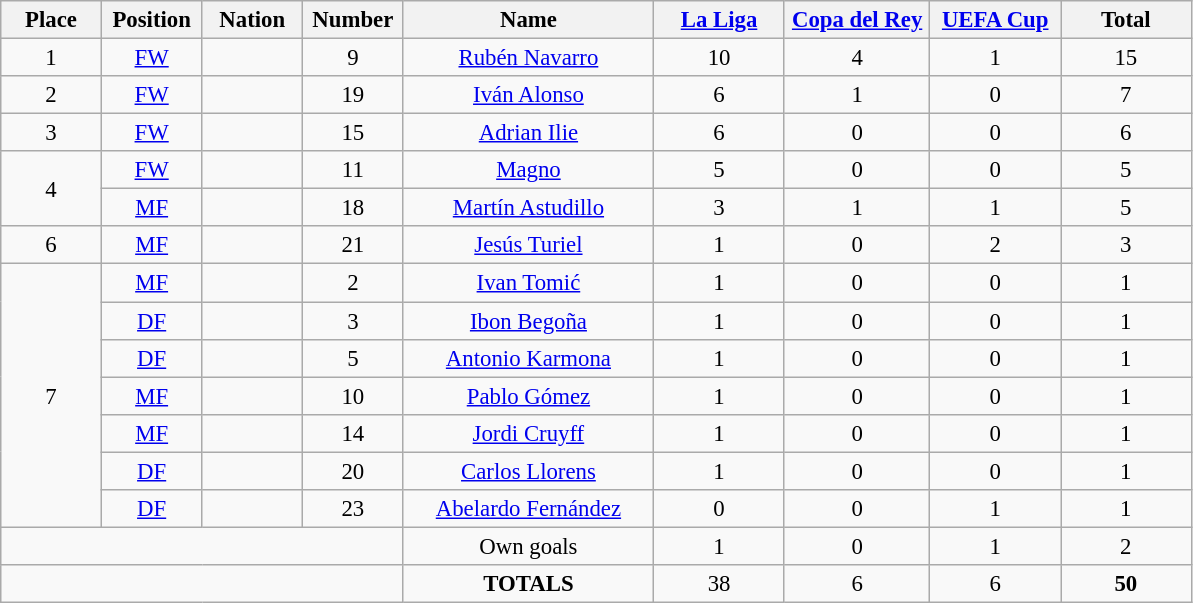<table class="wikitable" style="font-size: 95%; text-align: center;">
<tr>
<th width=60>Place</th>
<th width=60>Position</th>
<th width=60>Nation</th>
<th width=60>Number</th>
<th width=160>Name</th>
<th width=80><a href='#'>La Liga</a></th>
<th width=90><a href='#'>Copa del Rey</a></th>
<th width=80><a href='#'>UEFA Cup</a></th>
<th width=80><strong>Total</strong></th>
</tr>
<tr>
<td rowspan="1">1</td>
<td><a href='#'>FW</a></td>
<td></td>
<td>9</td>
<td><a href='#'>Rubén Navarro</a></td>
<td>10</td>
<td>4</td>
<td>1</td>
<td>15</td>
</tr>
<tr>
<td rowspan="1">2</td>
<td><a href='#'>FW</a></td>
<td></td>
<td>19</td>
<td><a href='#'>Iván Alonso</a></td>
<td>6</td>
<td>1</td>
<td>0</td>
<td>7</td>
</tr>
<tr>
<td rowspan="1">3</td>
<td><a href='#'>FW</a></td>
<td></td>
<td>15</td>
<td><a href='#'>Adrian Ilie</a></td>
<td>6</td>
<td>0</td>
<td>0</td>
<td>6</td>
</tr>
<tr>
<td rowspan="2">4</td>
<td><a href='#'>FW</a></td>
<td></td>
<td>11</td>
<td><a href='#'>Magno</a></td>
<td>5</td>
<td>0</td>
<td>0</td>
<td>5</td>
</tr>
<tr>
<td><a href='#'>MF</a></td>
<td></td>
<td>18</td>
<td><a href='#'>Martín Astudillo</a></td>
<td>3</td>
<td>1</td>
<td>1</td>
<td>5</td>
</tr>
<tr>
<td rowspan="1">6</td>
<td><a href='#'>MF</a></td>
<td></td>
<td>21</td>
<td><a href='#'>Jesús Turiel</a></td>
<td>1</td>
<td>0</td>
<td>2</td>
<td>3</td>
</tr>
<tr>
<td rowspan="7">7</td>
<td><a href='#'>MF</a></td>
<td></td>
<td>2</td>
<td><a href='#'>Ivan Tomić</a></td>
<td>1</td>
<td>0</td>
<td>0</td>
<td>1</td>
</tr>
<tr>
<td><a href='#'>DF</a></td>
<td></td>
<td>3</td>
<td><a href='#'>Ibon Begoña</a></td>
<td>1</td>
<td>0</td>
<td>0</td>
<td>1</td>
</tr>
<tr>
<td><a href='#'>DF</a></td>
<td></td>
<td>5</td>
<td><a href='#'>Antonio Karmona</a></td>
<td>1</td>
<td>0</td>
<td>0</td>
<td>1</td>
</tr>
<tr>
<td><a href='#'>MF</a></td>
<td></td>
<td>10</td>
<td><a href='#'>Pablo Gómez</a></td>
<td>1</td>
<td>0</td>
<td>0</td>
<td>1</td>
</tr>
<tr>
<td><a href='#'>MF</a></td>
<td></td>
<td>14</td>
<td><a href='#'>Jordi Cruyff</a></td>
<td>1</td>
<td>0</td>
<td>0</td>
<td>1</td>
</tr>
<tr>
<td><a href='#'>DF</a></td>
<td></td>
<td>20</td>
<td><a href='#'>Carlos Llorens</a></td>
<td>1</td>
<td>0</td>
<td>0</td>
<td>1</td>
</tr>
<tr>
<td><a href='#'>DF</a></td>
<td></td>
<td>23</td>
<td><a href='#'>Abelardo Fernández</a></td>
<td>0</td>
<td>0</td>
<td>1</td>
<td>1</td>
</tr>
<tr>
<td colspan="4"></td>
<td>Own goals</td>
<td>1</td>
<td>0</td>
<td>1</td>
<td>2</td>
</tr>
<tr>
<td colspan="4"></td>
<td><strong>TOTALS</strong></td>
<td>38</td>
<td>6</td>
<td>6</td>
<td><strong>50</strong></td>
</tr>
</table>
